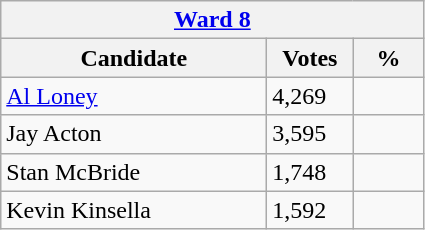<table class="wikitable">
<tr>
<th colspan="3"><a href='#'>Ward 8</a></th>
</tr>
<tr>
<th style="width: 170px">Candidate</th>
<th style="width: 50px">Votes</th>
<th style="width: 40px">%</th>
</tr>
<tr>
<td><a href='#'>Al Loney</a></td>
<td>4,269</td>
<td></td>
</tr>
<tr>
<td>Jay Acton</td>
<td>3,595</td>
<td></td>
</tr>
<tr>
<td>Stan McBride</td>
<td>1,748</td>
<td></td>
</tr>
<tr>
<td>Kevin Kinsella</td>
<td>1,592</td>
<td></td>
</tr>
</table>
